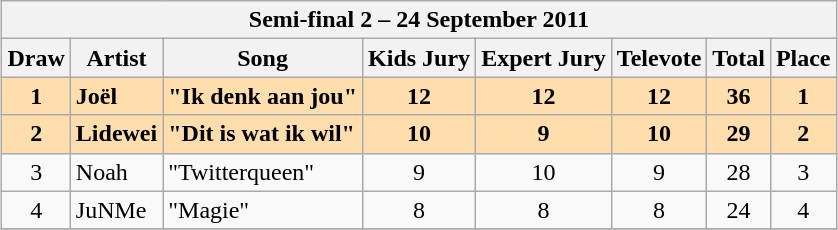<table class="sortable wikitable" style="margin: 1em auto 1em auto; text-align:center;">
<tr>
<th colspan="8">Semi-final 2 – 24 September 2011</th>
</tr>
<tr bgcolor="#CCCCCC">
<th>Draw</th>
<th>Artist</th>
<th>Song</th>
<th>Kids Jury</th>
<th>Expert Jury</th>
<th>Televote</th>
<th>Total</th>
<th>Place</th>
</tr>
<tr style="font-weight:bold; background:#FFDEAD;">
<td>1</td>
<td align="left"><strong>Joël</strong></td>
<td align="left">"<strong>Ik denk aan jou"</strong></td>
<td><strong>12</strong></td>
<td><strong>12</strong></td>
<td><strong>12</strong></td>
<td><strong>36</strong></td>
<td><strong>1</strong></td>
</tr>
<tr style="font-weight:bold; background:#FFDEAD;">
<td>2</td>
<td align="left"><strong>Lidewei</strong></td>
<td align="left">"<strong>Dit is wat ik wil"</strong></td>
<td><strong>10</strong></td>
<td><strong>9</strong></td>
<td><strong>10</strong></td>
<td><strong>29</strong></td>
<td><strong>2</strong></td>
</tr>
<tr>
<td>3</td>
<td align="left">Noah</td>
<td align="left">"Twitterqueen"</td>
<td>9</td>
<td>10</td>
<td>9</td>
<td>28</td>
<td>3</td>
</tr>
<tr>
<td>4</td>
<td align="left">JuNMe</td>
<td align="left">"Magie"</td>
<td>8</td>
<td>8</td>
<td>8</td>
<td>24</td>
<td>4</td>
</tr>
<tr>
</tr>
</table>
